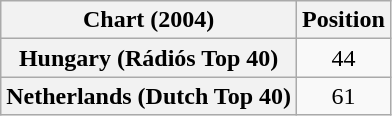<table class="wikitable plainrowheaders" style="text-align:center">
<tr>
<th>Chart (2004)</th>
<th>Position</th>
</tr>
<tr>
<th scope="row">Hungary (Rádiós Top 40)</th>
<td>44</td>
</tr>
<tr>
<th scope="row">Netherlands (Dutch Top 40)</th>
<td>61</td>
</tr>
</table>
